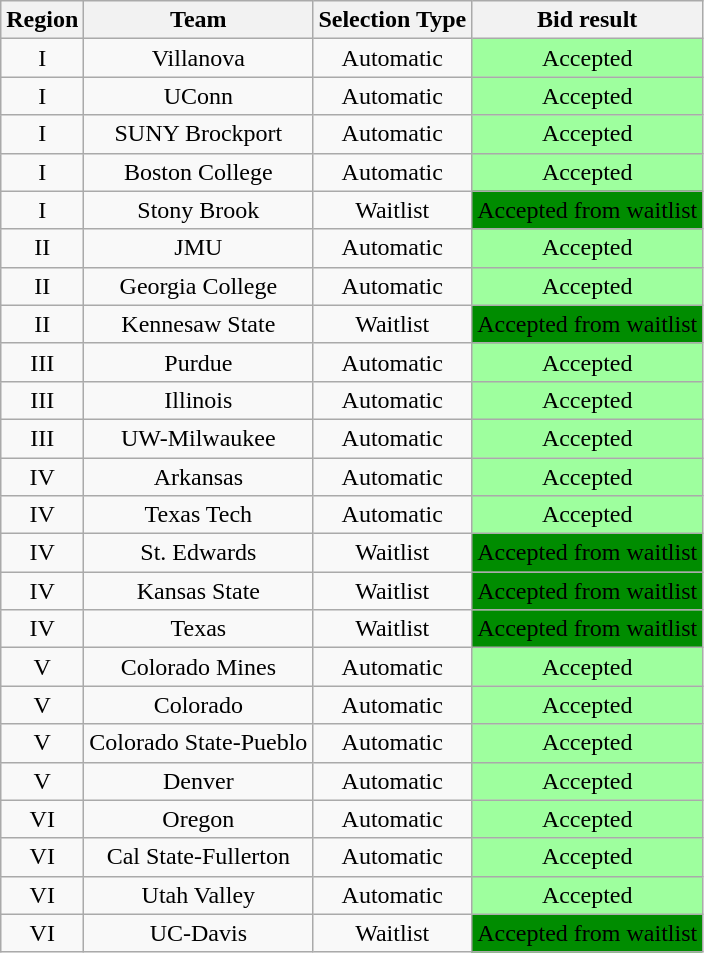<table class="wikitable sortable" style="text-align:center">
<tr>
<th>Region</th>
<th>Team</th>
<th>Selection Type</th>
<th>Bid result</th>
</tr>
<tr>
<td>I</td>
<td>Villanova</td>
<td>Automatic</td>
<td bgcolor="#9eff9e">Accepted</td>
</tr>
<tr>
<td>I</td>
<td>UConn</td>
<td>Automatic</td>
<td bgcolor="#9eff9e">Accepted</td>
</tr>
<tr>
<td>I</td>
<td>SUNY Brockport</td>
<td>Automatic</td>
<td bgcolor="#9eff9e">Accepted</td>
</tr>
<tr>
<td>I</td>
<td>Boston College</td>
<td>Automatic</td>
<td bgcolor="#9eff9e">Accepted</td>
</tr>
<tr>
<td>I</td>
<td>Stony Brook</td>
<td>Waitlist</td>
<td bgcolor="008c00">Accepted from waitlist</td>
</tr>
<tr>
<td>II</td>
<td>JMU</td>
<td>Automatic</td>
<td bgcolor="#9eff9e">Accepted</td>
</tr>
<tr>
<td>II</td>
<td>Georgia College</td>
<td>Automatic</td>
<td bgcolor="#9eff9e">Accepted</td>
</tr>
<tr>
<td>II</td>
<td>Kennesaw State</td>
<td>Waitlist</td>
<td bgcolor="008c00">Accepted from waitlist</td>
</tr>
<tr>
<td>III</td>
<td>Purdue</td>
<td>Automatic</td>
<td bgcolor="#9eff9e">Accepted</td>
</tr>
<tr>
<td>III</td>
<td>Illinois</td>
<td>Automatic</td>
<td bgcolor="#9eff9e">Accepted</td>
</tr>
<tr>
<td>III</td>
<td>UW-Milwaukee</td>
<td>Automatic</td>
<td bgcolor="#9eff9e">Accepted</td>
</tr>
<tr>
<td>IV</td>
<td>Arkansas</td>
<td>Automatic</td>
<td bgcolor="#9eff9e">Accepted</td>
</tr>
<tr>
<td>IV</td>
<td>Texas Tech</td>
<td>Automatic</td>
<td bgcolor="#9eff9e">Accepted</td>
</tr>
<tr>
<td>IV</td>
<td>St. Edwards</td>
<td>Waitlist</td>
<td bgcolor="008c00">Accepted from waitlist</td>
</tr>
<tr>
<td>IV</td>
<td>Kansas State</td>
<td>Waitlist</td>
<td bgcolor="008c00">Accepted from waitlist</td>
</tr>
<tr>
<td>IV</td>
<td>Texas</td>
<td>Waitlist</td>
<td bgcolor="008c00">Accepted from waitlist</td>
</tr>
<tr>
<td>V</td>
<td>Colorado Mines</td>
<td>Automatic</td>
<td bgcolor="#9eff9e">Accepted</td>
</tr>
<tr>
<td>V</td>
<td>Colorado</td>
<td>Automatic</td>
<td bgcolor="#9eff9e">Accepted</td>
</tr>
<tr>
<td>V</td>
<td>Colorado State-Pueblo</td>
<td>Automatic</td>
<td bgcolor="#9eff9e">Accepted</td>
</tr>
<tr>
<td>V</td>
<td>Denver</td>
<td>Automatic</td>
<td bgcolor="#9eff9e">Accepted</td>
</tr>
<tr>
<td>VI</td>
<td>Oregon</td>
<td>Automatic</td>
<td bgcolor="#9eff9e">Accepted</td>
</tr>
<tr>
<td>VI</td>
<td>Cal State-Fullerton</td>
<td>Automatic</td>
<td bgcolor="#9eff9e">Accepted</td>
</tr>
<tr>
<td>VI</td>
<td>Utah Valley</td>
<td>Automatic</td>
<td bgcolor="#9eff9e">Accepted</td>
</tr>
<tr>
<td>VI</td>
<td>UC-Davis</td>
<td>Waitlist</td>
<td bgcolor="008c00">Accepted from waitlist</td>
</tr>
</table>
